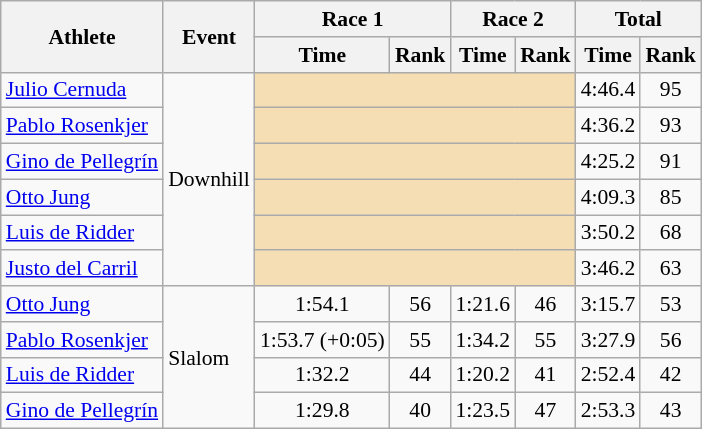<table class="wikitable" style="font-size:90%">
<tr>
<th rowspan="2">Athlete</th>
<th rowspan="2">Event</th>
<th colspan="2">Race 1</th>
<th colspan="2">Race 2</th>
<th colspan="2">Total</th>
</tr>
<tr>
<th>Time</th>
<th>Rank</th>
<th>Time</th>
<th>Rank</th>
<th>Time</th>
<th>Rank</th>
</tr>
<tr>
<td><a href='#'>Julio Cernuda</a></td>
<td rowspan="6">Downhill</td>
<td colspan="4" bgcolor="wheat"></td>
<td align="center">4:46.4</td>
<td align="center">95</td>
</tr>
<tr>
<td><a href='#'>Pablo Rosenkjer</a></td>
<td colspan="4" bgcolor="wheat"></td>
<td align="center">4:36.2</td>
<td align="center">93</td>
</tr>
<tr>
<td><a href='#'>Gino de Pellegrín</a></td>
<td colspan="4" bgcolor="wheat"></td>
<td align="center">4:25.2</td>
<td align="center">91</td>
</tr>
<tr>
<td><a href='#'>Otto Jung</a></td>
<td colspan="4" bgcolor="wheat"></td>
<td align="center">4:09.3</td>
<td align="center">85</td>
</tr>
<tr>
<td><a href='#'>Luis de Ridder</a></td>
<td colspan="4" bgcolor="wheat"></td>
<td align="center">3:50.2</td>
<td align="center">68</td>
</tr>
<tr>
<td><a href='#'>Justo del Carril</a></td>
<td colspan="4" bgcolor="wheat"></td>
<td align="center">3:46.2</td>
<td align="center">63</td>
</tr>
<tr>
<td><a href='#'>Otto Jung</a></td>
<td rowspan="4">Slalom</td>
<td align="center">1:54.1</td>
<td align="center">56</td>
<td align="center">1:21.6</td>
<td align="center">46</td>
<td align="center">3:15.7</td>
<td align="center">53</td>
</tr>
<tr>
<td><a href='#'>Pablo Rosenkjer</a></td>
<td align="center">1:53.7 (+0:05)</td>
<td align="center">55</td>
<td align="center">1:34.2</td>
<td align="center">55</td>
<td align="center">3:27.9</td>
<td align="center">56</td>
</tr>
<tr>
<td><a href='#'>Luis de Ridder</a></td>
<td align="center">1:32.2</td>
<td align="center">44</td>
<td align="center">1:20.2</td>
<td align="center">41</td>
<td align="center">2:52.4</td>
<td align="center">42</td>
</tr>
<tr>
<td><a href='#'>Gino de Pellegrín</a></td>
<td align="center">1:29.8</td>
<td align="center">40</td>
<td align="center">1:23.5</td>
<td align="center">47</td>
<td align="center">2:53.3</td>
<td align="center">43</td>
</tr>
</table>
